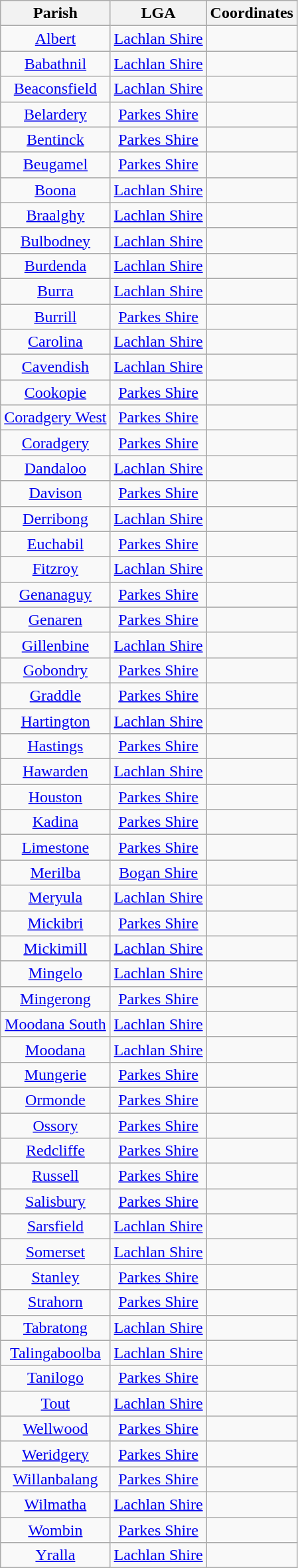<table class="wikitable" style="text-align:center">
<tr>
<th>Parish</th>
<th>LGA</th>
<th>Coordinates</th>
</tr>
<tr>
<td><a href='#'>Albert</a></td>
<td><a href='#'>Lachlan Shire</a></td>
<td></td>
</tr>
<tr>
<td><a href='#'>Babathnil</a></td>
<td><a href='#'>Lachlan Shire</a></td>
<td></td>
</tr>
<tr>
<td><a href='#'>Beaconsfield</a></td>
<td><a href='#'>Lachlan Shire</a></td>
<td></td>
</tr>
<tr>
<td><a href='#'>Belardery</a></td>
<td><a href='#'>Parkes Shire</a></td>
<td></td>
</tr>
<tr>
<td><a href='#'>Bentinck</a></td>
<td><a href='#'>Parkes Shire</a></td>
<td></td>
</tr>
<tr>
<td><a href='#'>Beugamel</a></td>
<td><a href='#'>Parkes Shire</a></td>
<td></td>
</tr>
<tr>
<td><a href='#'>Boona</a></td>
<td><a href='#'>Lachlan Shire</a></td>
<td></td>
</tr>
<tr>
<td><a href='#'>Braalghy</a></td>
<td><a href='#'>Lachlan Shire</a></td>
<td></td>
</tr>
<tr>
<td><a href='#'>Bulbodney</a></td>
<td><a href='#'>Lachlan Shire</a></td>
<td></td>
</tr>
<tr>
<td><a href='#'>Burdenda</a></td>
<td><a href='#'>Lachlan Shire</a></td>
<td></td>
</tr>
<tr>
<td><a href='#'>Burra</a></td>
<td><a href='#'>Lachlan Shire</a></td>
<td></td>
</tr>
<tr>
<td><a href='#'>Burrill</a></td>
<td><a href='#'>Parkes Shire</a></td>
<td></td>
</tr>
<tr>
<td><a href='#'>Carolina</a></td>
<td><a href='#'>Lachlan Shire</a></td>
<td></td>
</tr>
<tr>
<td><a href='#'>Cavendish</a></td>
<td><a href='#'>Lachlan Shire</a></td>
<td></td>
</tr>
<tr>
<td><a href='#'>Cookopie</a></td>
<td><a href='#'>Parkes Shire</a></td>
<td></td>
</tr>
<tr>
<td><a href='#'>Coradgery West</a></td>
<td><a href='#'>Parkes Shire</a></td>
<td></td>
</tr>
<tr>
<td><a href='#'>Coradgery</a></td>
<td><a href='#'>Parkes Shire</a></td>
<td></td>
</tr>
<tr>
<td><a href='#'>Dandaloo</a></td>
<td><a href='#'>Lachlan Shire</a></td>
<td></td>
</tr>
<tr>
<td><a href='#'>Davison</a></td>
<td><a href='#'>Parkes Shire</a></td>
<td></td>
</tr>
<tr>
<td><a href='#'>Derribong</a></td>
<td><a href='#'>Lachlan Shire</a></td>
<td></td>
</tr>
<tr>
<td><a href='#'>Euchabil</a></td>
<td><a href='#'>Parkes Shire</a></td>
<td></td>
</tr>
<tr>
<td><a href='#'>Fitzroy</a></td>
<td><a href='#'>Lachlan Shire</a></td>
<td></td>
</tr>
<tr>
<td><a href='#'>Genanaguy</a></td>
<td><a href='#'>Parkes Shire</a></td>
<td></td>
</tr>
<tr>
<td><a href='#'>Genaren</a></td>
<td><a href='#'>Parkes Shire</a></td>
<td></td>
</tr>
<tr>
<td><a href='#'>Gillenbine</a></td>
<td><a href='#'>Lachlan Shire</a></td>
<td></td>
</tr>
<tr>
<td><a href='#'>Gobondry</a></td>
<td><a href='#'>Parkes Shire</a></td>
<td></td>
</tr>
<tr>
<td><a href='#'>Graddle</a></td>
<td><a href='#'>Parkes Shire</a></td>
<td></td>
</tr>
<tr>
<td><a href='#'>Hartington</a></td>
<td><a href='#'>Lachlan Shire</a></td>
<td></td>
</tr>
<tr>
<td><a href='#'>Hastings</a></td>
<td><a href='#'>Parkes Shire</a></td>
<td></td>
</tr>
<tr>
<td><a href='#'>Hawarden</a></td>
<td><a href='#'>Lachlan Shire</a></td>
<td></td>
</tr>
<tr>
<td><a href='#'>Houston</a></td>
<td><a href='#'>Parkes Shire</a></td>
<td></td>
</tr>
<tr>
<td><a href='#'>Kadina</a></td>
<td><a href='#'>Parkes Shire</a></td>
<td></td>
</tr>
<tr>
<td><a href='#'>Limestone</a></td>
<td><a href='#'>Parkes Shire</a></td>
<td></td>
</tr>
<tr>
<td><a href='#'>Merilba</a></td>
<td><a href='#'>Bogan Shire</a></td>
<td></td>
</tr>
<tr>
<td><a href='#'>Meryula</a></td>
<td><a href='#'>Lachlan Shire</a></td>
<td></td>
</tr>
<tr>
<td><a href='#'>Mickibri</a></td>
<td><a href='#'>Parkes Shire</a></td>
<td></td>
</tr>
<tr>
<td><a href='#'>Mickimill</a></td>
<td><a href='#'>Lachlan Shire</a></td>
<td></td>
</tr>
<tr>
<td><a href='#'>Mingelo</a></td>
<td><a href='#'>Lachlan Shire</a></td>
<td></td>
</tr>
<tr>
<td><a href='#'>Mingerong</a></td>
<td><a href='#'>Parkes Shire</a></td>
<td></td>
</tr>
<tr>
<td><a href='#'>Moodana South</a></td>
<td><a href='#'>Lachlan Shire</a></td>
<td></td>
</tr>
<tr>
<td><a href='#'>Moodana</a></td>
<td><a href='#'>Lachlan Shire</a></td>
<td></td>
</tr>
<tr>
<td><a href='#'>Mungerie</a></td>
<td><a href='#'>Parkes Shire</a></td>
<td></td>
</tr>
<tr>
<td><a href='#'>Ormonde</a></td>
<td><a href='#'>Parkes Shire</a></td>
<td></td>
</tr>
<tr>
<td><a href='#'>Ossory</a></td>
<td><a href='#'>Parkes Shire</a></td>
<td></td>
</tr>
<tr>
<td><a href='#'>Redcliffe</a></td>
<td><a href='#'>Parkes Shire</a></td>
<td></td>
</tr>
<tr>
<td><a href='#'>Russell</a></td>
<td><a href='#'>Parkes Shire</a></td>
<td></td>
</tr>
<tr>
<td><a href='#'>Salisbury</a></td>
<td><a href='#'>Parkes Shire</a></td>
<td></td>
</tr>
<tr>
<td><a href='#'>Sarsfield</a></td>
<td><a href='#'>Lachlan Shire</a></td>
<td></td>
</tr>
<tr>
<td><a href='#'>Somerset</a></td>
<td><a href='#'>Lachlan Shire</a></td>
<td></td>
</tr>
<tr>
<td><a href='#'>Stanley</a></td>
<td><a href='#'>Parkes Shire</a></td>
<td></td>
</tr>
<tr>
<td><a href='#'>Strahorn</a></td>
<td><a href='#'>Parkes Shire</a></td>
<td></td>
</tr>
<tr>
<td><a href='#'>Tabratong</a></td>
<td><a href='#'>Lachlan Shire</a></td>
<td></td>
</tr>
<tr>
<td><a href='#'>Talingaboolba</a></td>
<td><a href='#'>Lachlan Shire</a></td>
<td></td>
</tr>
<tr>
<td><a href='#'>Tanilogo</a></td>
<td><a href='#'>Parkes Shire</a></td>
<td></td>
</tr>
<tr>
<td><a href='#'>Tout</a></td>
<td><a href='#'>Lachlan Shire</a></td>
<td></td>
</tr>
<tr>
<td><a href='#'>Wellwood</a></td>
<td><a href='#'>Parkes Shire</a></td>
<td></td>
</tr>
<tr>
<td><a href='#'>Weridgery</a></td>
<td><a href='#'>Parkes Shire</a></td>
<td></td>
</tr>
<tr>
<td><a href='#'>Willanbalang</a></td>
<td><a href='#'>Parkes Shire</a></td>
<td></td>
</tr>
<tr>
<td><a href='#'>Wilmatha</a></td>
<td><a href='#'>Lachlan Shire</a></td>
<td></td>
</tr>
<tr>
<td><a href='#'>Wombin</a></td>
<td><a href='#'>Parkes Shire</a></td>
<td></td>
</tr>
<tr>
<td><a href='#'>Yralla</a></td>
<td><a href='#'>Lachlan Shire</a></td>
<td></td>
</tr>
</table>
